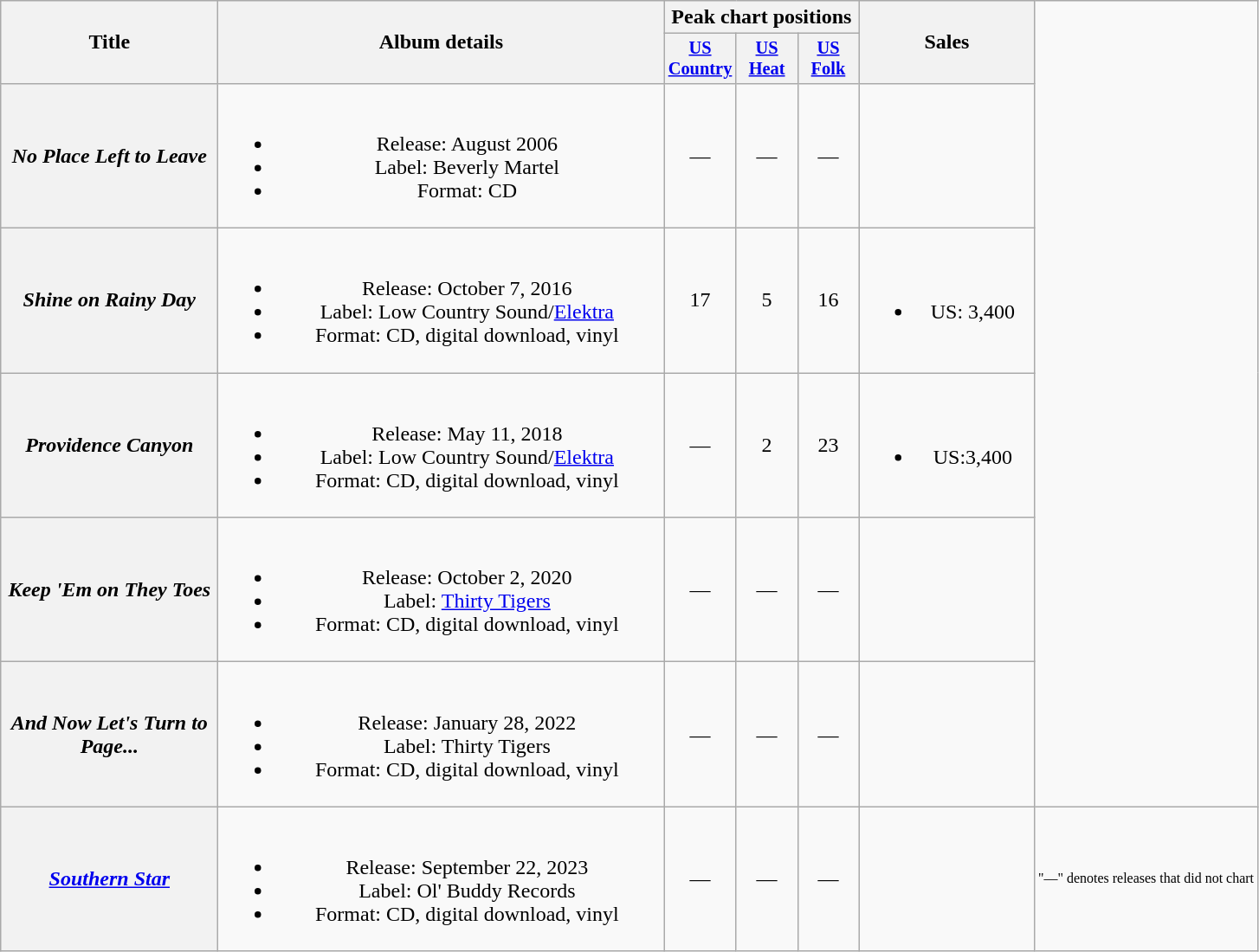<table class="wikitable plainrowheaders" style="text-align:center;">
<tr>
<th scope="col" rowspan="2" style="width:10em;">Title</th>
<th scope="col" rowspan="2" style="width:21em;">Album details</th>
<th scope="col" colspan="3">Peak chart positions</th>
<th scope="col" rowspan="2" style="width:8em;">Sales</th>
</tr>
<tr>
<th scope="col" style="width:3em;font-size:85%;"><a href='#'>US<br>Country</a><br></th>
<th scope="col" style="width:3em;font-size:85%;"><a href='#'>US<br>Heat</a><br></th>
<th scope="col" style="width:3em;font-size:85%;"><a href='#'>US<br>Folk</a><br></th>
</tr>
<tr>
<th scope="row"><em>No Place Left to Leave</em></th>
<td><br><ul><li>Release: August 2006</li><li>Label: Beverly Martel</li><li>Format: CD</li></ul></td>
<td>—</td>
<td>—</td>
<td>—</td>
<td></td>
</tr>
<tr>
<th scope="row"><em>Shine on Rainy Day</em></th>
<td><br><ul><li>Release: October 7, 2016</li><li>Label: Low Country Sound/<a href='#'>Elektra</a></li><li>Format: CD, digital download, vinyl</li></ul></td>
<td>17</td>
<td>5</td>
<td>16</td>
<td><br><ul><li>US: 3,400</li></ul></td>
</tr>
<tr>
<th scope="row"><em>Providence Canyon</em></th>
<td><br><ul><li>Release: May 11, 2018</li><li>Label: Low Country Sound/<a href='#'>Elektra</a></li><li>Format: CD, digital download, vinyl</li></ul></td>
<td>—</td>
<td>2</td>
<td>23</td>
<td><br><ul><li>US:3,400</li></ul></td>
</tr>
<tr>
<th scope="row"><em>Keep 'Em on They Toes</em></th>
<td><br><ul><li>Release: October 2, 2020</li><li>Label: <a href='#'>Thirty Tigers</a></li><li>Format: CD, digital download, vinyl</li></ul></td>
<td>—</td>
<td>—</td>
<td>—</td>
<td></td>
</tr>
<tr>
<th scope="row"><em>And Now Let's Turn to Page...</em></th>
<td><br><ul><li>Release: January 28, 2022</li><li>Label: Thirty Tigers</li><li>Format: CD, digital download, vinyl</li></ul></td>
<td>—</td>
<td>—</td>
<td>—</td>
<td></td>
</tr>
<tr>
<th scope="row"><em><a href='#'>Southern Star</a></em></th>
<td><br><ul><li>Release: September 22, 2023</li><li>Label: Ol' Buddy Records</li><li>Format: CD, digital download, vinyl</li></ul></td>
<td>—</td>
<td>—</td>
<td>—</td>
<td></td>
<td colspan="7" style="font-size:8pt">"—" denotes releases that did not chart</td>
</tr>
</table>
